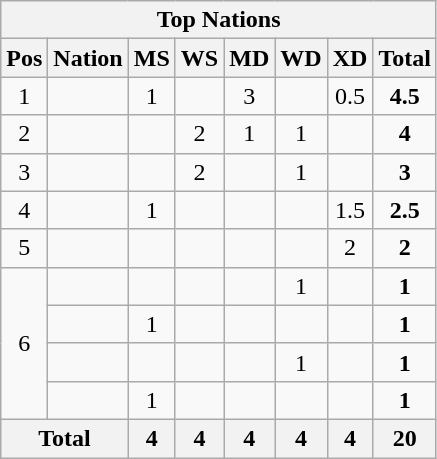<table class="wikitable" style="text-align:center">
<tr>
<th colspan="10">Top Nations</th>
</tr>
<tr>
<th>Pos</th>
<th>Nation</th>
<th>MS</th>
<th>WS</th>
<th>MD</th>
<th>WD</th>
<th>XD</th>
<th>Total</th>
</tr>
<tr>
<td>1</td>
<td align="left"></td>
<td>1</td>
<td></td>
<td>3</td>
<td></td>
<td>0.5</td>
<td><strong>4.5</strong></td>
</tr>
<tr>
<td>2</td>
<td align="left"></td>
<td></td>
<td>2</td>
<td>1</td>
<td>1</td>
<td></td>
<td><strong>4</strong></td>
</tr>
<tr>
<td>3</td>
<td align="left"></td>
<td></td>
<td>2</td>
<td></td>
<td>1</td>
<td></td>
<td><strong>3</strong></td>
</tr>
<tr>
<td>4</td>
<td align="left"></td>
<td>1</td>
<td></td>
<td></td>
<td></td>
<td>1.5</td>
<td><strong>2.5</strong></td>
</tr>
<tr>
<td>5</td>
<td align="left"></td>
<td></td>
<td></td>
<td></td>
<td></td>
<td>2</td>
<td><strong>2</strong></td>
</tr>
<tr>
<td rowspan="4">6</td>
<td align="left"></td>
<td></td>
<td></td>
<td></td>
<td>1</td>
<td></td>
<td><strong>1</strong></td>
</tr>
<tr>
<td align="left"></td>
<td>1</td>
<td></td>
<td></td>
<td></td>
<td></td>
<td><strong>1</strong></td>
</tr>
<tr>
<td align="left"></td>
<td></td>
<td></td>
<td></td>
<td>1</td>
<td></td>
<td><strong>1</strong></td>
</tr>
<tr>
<td align="left"></td>
<td>1</td>
<td></td>
<td></td>
<td></td>
<td></td>
<td><strong>1</strong></td>
</tr>
<tr>
<th colspan="2">Total</th>
<th>4</th>
<th>4</th>
<th>4</th>
<th>4</th>
<th>4</th>
<th><strong>20</strong></th>
</tr>
</table>
